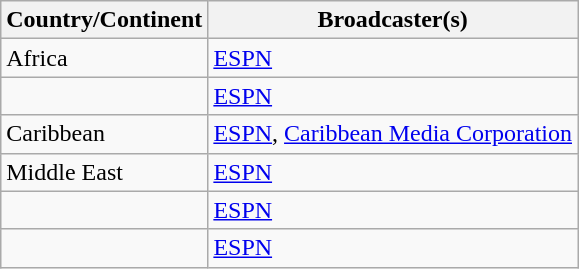<table class="wikitable">
<tr>
<th>Country/Continent</th>
<th>Broadcaster(s)</th>
</tr>
<tr>
<td> Africa</td>
<td><a href='#'>ESPN</a></td>
</tr>
<tr>
<td></td>
<td><a href='#'>ESPN</a></td>
</tr>
<tr>
<td> Caribbean</td>
<td><a href='#'>ESPN</a>, <a href='#'>Caribbean Media Corporation</a></td>
</tr>
<tr>
<td> Middle East</td>
<td><a href='#'>ESPN</a></td>
</tr>
<tr>
<td></td>
<td><a href='#'>ESPN</a></td>
</tr>
<tr>
<td></td>
<td><a href='#'>ESPN</a></td>
</tr>
</table>
